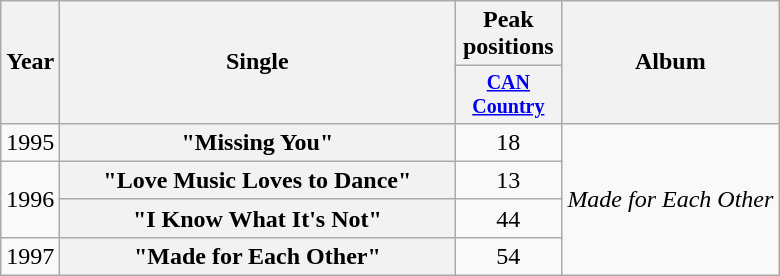<table class="wikitable plainrowheaders" style="text-align:center;">
<tr>
<th rowspan="2">Year</th>
<th rowspan="2" style="width:16em;">Single</th>
<th>Peak positions</th>
<th rowspan="2">Album</th>
</tr>
<tr style="font-size:smaller;">
<th width="65"><a href='#'>CAN Country</a><br></th>
</tr>
<tr>
<td>1995</td>
<th scope="row">"Missing You"</th>
<td>18</td>
<td align="left" rowspan="4"><em>Made for Each Other</em></td>
</tr>
<tr>
<td rowspan="2">1996</td>
<th scope="row">"Love Music Loves to Dance"</th>
<td>13</td>
</tr>
<tr>
<th scope="row">"I Know What It's Not"</th>
<td>44</td>
</tr>
<tr>
<td>1997</td>
<th scope="row">"Made for Each Other"</th>
<td>54</td>
</tr>
</table>
